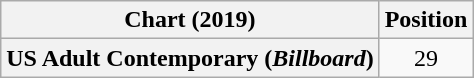<table class="wikitable plainrowheaders" style="text-align:center">
<tr>
<th scope="col">Chart (2019)</th>
<th scope="col">Position</th>
</tr>
<tr>
<th scope="row">US Adult Contemporary (<em>Billboard</em>)</th>
<td>29</td>
</tr>
</table>
